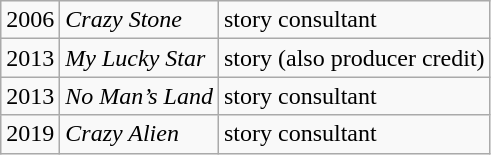<table class="wikitable">
<tr>
<td>2006</td>
<td><em>Crazy Stone</em></td>
<td>story consultant</td>
</tr>
<tr>
<td>2013</td>
<td><em>My Lucky Star</em></td>
<td>story (also producer credit)</td>
</tr>
<tr>
<td>2013</td>
<td><em>No Man’s Land</em></td>
<td>story consultant</td>
</tr>
<tr>
<td>2019</td>
<td><em>Crazy Alien</em></td>
<td>story consultant</td>
</tr>
</table>
